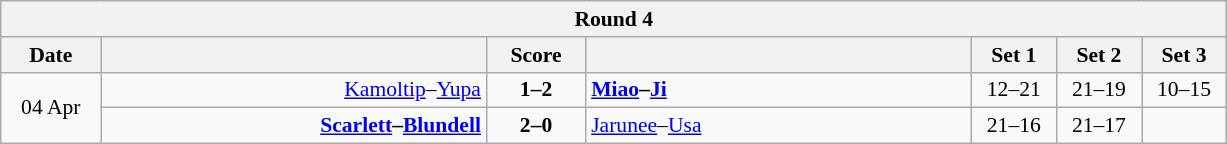<table class="wikitable" style="text-align: center; font-size:90% ">
<tr>
<th colspan=7>Round 4</th>
</tr>
<tr>
<th width="60">Date</th>
<th align="right" width="250"></th>
<th width="60">Score</th>
<th align="left" width="250"></th>
<th width="50">Set 1</th>
<th width="50">Set 2</th>
<th width="50">Set 3</th>
</tr>
<tr>
<td rowspan=2>04 Apr</td>
<td align=right><a href='#'>Kamoltip</a>–<a href='#'>Yupa</a> </td>
<td align=center><strong>1–2</strong></td>
<td align=left><strong> <a href='#'>Miao</a>–<a href='#'>Ji</a></strong></td>
<td>12–21</td>
<td>21–19</td>
<td>10–15</td>
</tr>
<tr>
<td align=right><strong><a href='#'>Scarlett</a>–<a href='#'>Blundell</a> </strong></td>
<td align=center><strong>2–0</strong></td>
<td align=left> <a href='#'>Jarunee</a>–<a href='#'>Usa</a></td>
<td>21–16</td>
<td>21–17</td>
<td></td>
</tr>
</table>
